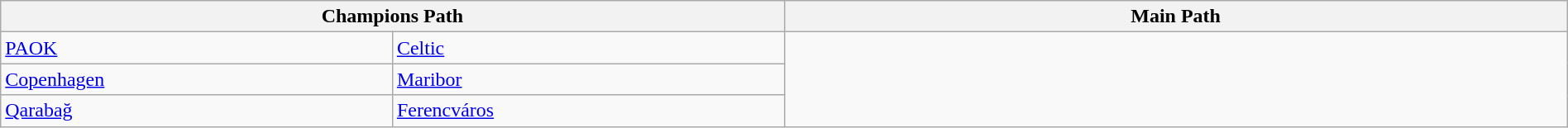<table class="wikitable" style="table-layout:fixed;width:100%;">
<tr>
<th colspan="2">Champions Path</th>
<th colspan="2">Main Path</th>
</tr>
<tr>
<td width=25%> <a href='#'>PAOK</a> </td>
<td width=25%> <a href='#'>Celtic</a> </td>
<td width=50% colspan="2" rowspan="3"></td>
</tr>
<tr>
<td> <a href='#'>Copenhagen</a> </td>
<td> <a href='#'>Maribor</a> </td>
</tr>
<tr>
<td> <a href='#'>Qarabağ</a> </td>
<td> <a href='#'>Ferencváros</a> </td>
</tr>
</table>
